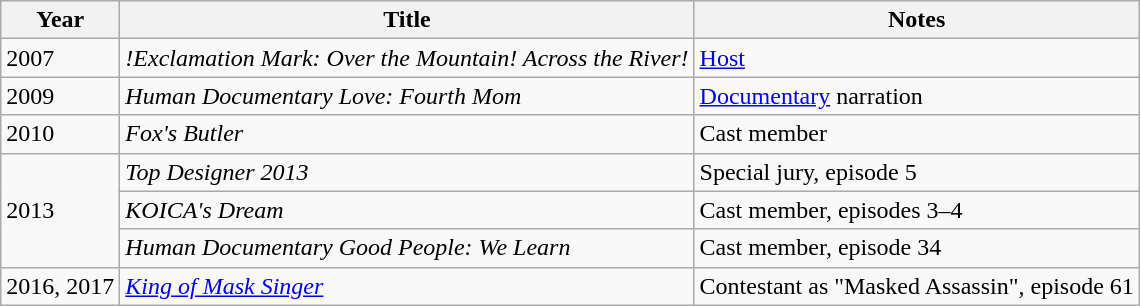<table class="wikitable sortable">
<tr>
<th>Year</th>
<th>Title</th>
<th>Notes</th>
</tr>
<tr>
<td>2007</td>
<td><em>!Exclamation Mark: Over the Mountain! Across the River!</em></td>
<td><a href='#'>Host</a></td>
</tr>
<tr>
<td>2009</td>
<td><em>Human Documentary Love: Fourth Mom</em></td>
<td><a href='#'>Documentary</a> narration</td>
</tr>
<tr>
<td>2010</td>
<td><em>Fox's Butler</em></td>
<td>Cast member</td>
</tr>
<tr>
<td rowspan=3>2013</td>
<td><em>Top Designer 2013</em></td>
<td>Special jury, episode 5</td>
</tr>
<tr>
<td><em>KOICA's Dream</em></td>
<td>Cast member, episodes 3–4</td>
</tr>
<tr>
<td><em>Human Documentary Good People: We Learn</em></td>
<td>Cast member, episode 34</td>
</tr>
<tr>
<td>2016, 2017</td>
<td><em><a href='#'>King of Mask Singer</a></em></td>
<td>Contestant as "Masked Assassin", episode 61</td>
</tr>
</table>
